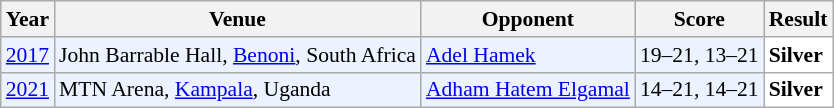<table class="sortable wikitable" style="font-size: 90%;">
<tr>
<th>Year</th>
<th>Venue</th>
<th>Opponent</th>
<th>Score</th>
<th>Result</th>
</tr>
<tr style="background:#ECF2FF">
<td align="center"><a href='#'>2017</a></td>
<td align="left">John Barrable Hall, <a href='#'>Benoni</a>, South Africa</td>
<td align="left"> <a href='#'>Adel Hamek</a></td>
<td align="left">19–21, 13–21</td>
<td style="text-align:left; background:white"> <strong>Silver</strong></td>
</tr>
<tr style="background:#ECF2FF">
<td align="center"><a href='#'>2021</a></td>
<td align="left">MTN Arena, <a href='#'>Kampala</a>, Uganda</td>
<td align="left"> <a href='#'>Adham Hatem Elgamal</a></td>
<td align="left">14–21, 14–21</td>
<td style="text-align:left; background:white"> <strong>Silver</strong></td>
</tr>
</table>
